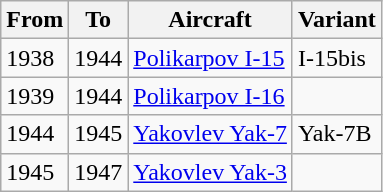<table class="wikitable">
<tr>
<th>From</th>
<th>To</th>
<th>Aircraft</th>
<th>Variant</th>
</tr>
<tr>
<td>1938</td>
<td>1944</td>
<td><a href='#'>Polikarpov I-15</a></td>
<td>I-15bis</td>
</tr>
<tr>
<td>1939</td>
<td>1944</td>
<td><a href='#'>Polikarpov I-16</a></td>
<td></td>
</tr>
<tr>
<td>1944</td>
<td>1945</td>
<td><a href='#'>Yakovlev Yak-7</a></td>
<td>Yak-7B</td>
</tr>
<tr>
<td>1945</td>
<td>1947</td>
<td><a href='#'>Yakovlev Yak-3</a></td>
<td></td>
</tr>
</table>
